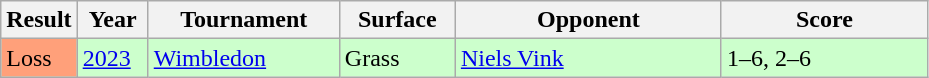<table class="sortable wikitable">
<tr>
<th>Result</th>
<th style="width:40px">Year</th>
<th style="width:120px">Tournament</th>
<th style="width:70px">Surface</th>
<th style="width:170px">Opponent</th>
<th style="width:130px" class="unsortable">Score</th>
</tr>
<tr style="background:#cfc;">
<td style="background:#ffa07a;">Loss</td>
<td><a href='#'>2023</a></td>
<td><a href='#'>Wimbledon</a></td>
<td>Grass</td>
<td> <a href='#'>Niels Vink</a></td>
<td>1–6, 2–6</td>
</tr>
</table>
